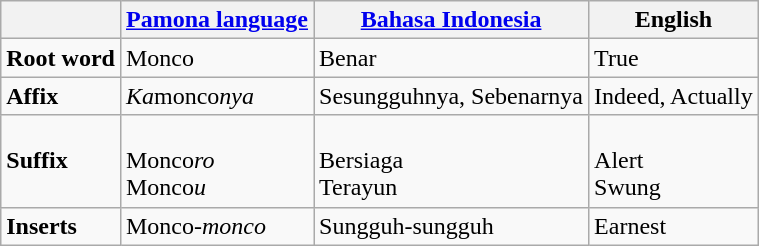<table class="wikitable">
<tr>
<th></th>
<th><a href='#'>Pamona language</a></th>
<th><a href='#'>Bahasa Indonesia</a></th>
<th>English</th>
</tr>
<tr>
<td><strong>Root word</strong></td>
<td>Monco</td>
<td>Benar</td>
<td>True</td>
</tr>
<tr>
<td><strong>Affix</strong></td>
<td><em>Ka</em>monco<em>nya</em></td>
<td>Sesungguhnya, Sebenarnya</td>
<td>Indeed, Actually</td>
</tr>
<tr>
<td><strong>Suffix</strong></td>
<td><br>Monco<em>ro</em><br>
Monco<em>u</em></td>
<td><br>Bersiaga<br>
Terayun</td>
<td><br>Alert<br>
Swung</td>
</tr>
<tr>
<td><strong>Inserts</strong></td>
<td>Monco<em>-monco</em></td>
<td>Sungguh-sungguh</td>
<td>Earnest</td>
</tr>
</table>
